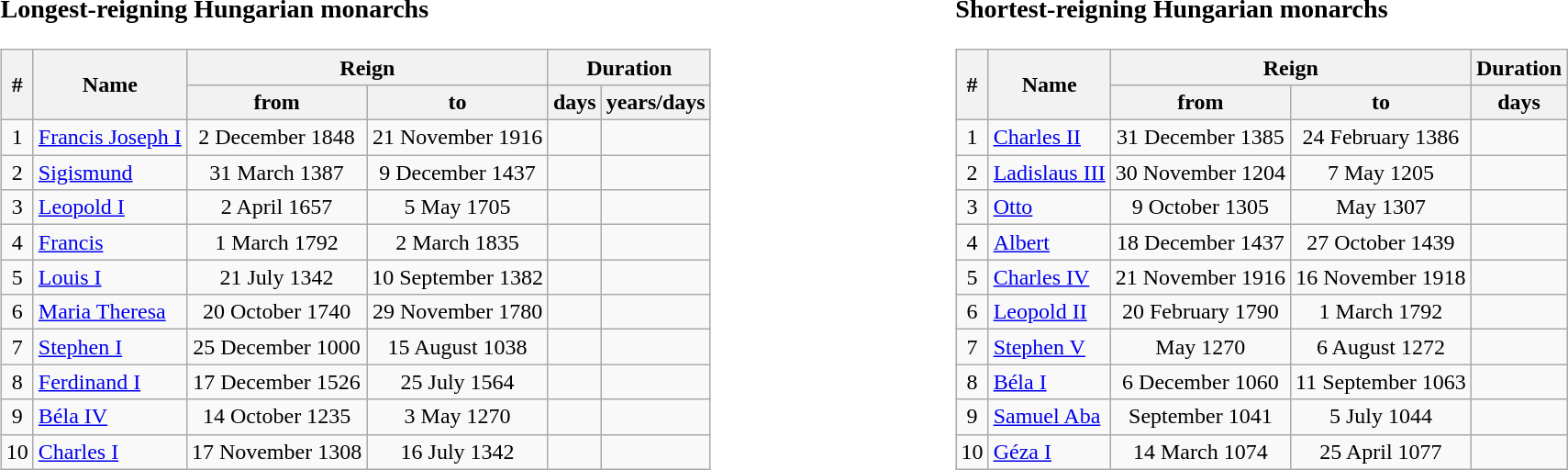<table width=100% |>
<tr>
<td width=55% valign=top><br><h3>Longest-reigning Hungarian monarchs</h3><table class="wikitable" style="text-align:center">
<tr align="center">
<th rowspan=2>#</th>
<th rowspan=2>Name</th>
<th colspan=2>Reign</th>
<th colspan=2>Duration</th>
</tr>
<tr>
<th>from</th>
<th>to</th>
<th>days</th>
<th>years/days</th>
</tr>
<tr>
<td>1</td>
<td align="left"><a href='#'>Francis Joseph I</a></td>
<td>2 December 1848</td>
<td>21 November 1916</td>
<td align="right"></td>
<td align="left"></td>
</tr>
<tr>
<td>2</td>
<td align="left"><a href='#'>Sigismund</a></td>
<td>31 March 1387</td>
<td>9 December 1437</td>
<td align="right"></td>
<td align="left"></td>
</tr>
<tr>
<td>3</td>
<td align="left"><a href='#'>Leopold I</a></td>
<td>2 April 1657</td>
<td>5 May 1705</td>
<td align="right"></td>
<td align="left"></td>
</tr>
<tr>
<td>4</td>
<td align="left"><a href='#'>Francis</a></td>
<td>1 March 1792</td>
<td>2 March 1835</td>
<td align="right"></td>
<td align="left"></td>
</tr>
<tr>
<td>5</td>
<td align="left"><a href='#'>Louis I</a></td>
<td>21 July 1342</td>
<td>10 September 1382</td>
<td align="right"></td>
<td align="left"></td>
</tr>
<tr>
<td>6</td>
<td align="left"><a href='#'>Maria Theresa</a></td>
<td>20 October 1740</td>
<td>29 November 1780</td>
<td align="right"></td>
<td align="left"></td>
</tr>
<tr>
<td>7</td>
<td align="left"><a href='#'>Stephen I</a></td>
<td>25 December 1000</td>
<td>15 August 1038</td>
<td align="right"></td>
<td align="left"></td>
</tr>
<tr>
<td>8</td>
<td align="left"><a href='#'>Ferdinand I</a></td>
<td>17 December 1526</td>
<td>25 July 1564</td>
<td align="right"></td>
<td align="left"></td>
</tr>
<tr>
<td>9</td>
<td align="left"><a href='#'>Béla IV</a></td>
<td>14 October 1235</td>
<td>3 May 1270</td>
<td align="right"></td>
<td align="left"></td>
</tr>
<tr>
<td>10</td>
<td align="left"><a href='#'>Charles I</a></td>
<td>17 November 1308</td>
<td>16 July 1342</td>
<td align="right"></td>
<td align="left"></td>
</tr>
</table>
</td>
<td width=50% valign=top><br><h3>Shortest-reigning Hungarian monarchs</h3><table class="wikitable" style="text-align:center">
<tr align="center">
<th rowspan=2>#</th>
<th rowspan=2>Name</th>
<th colspan=2>Reign</th>
<th colspan=2>Duration</th>
</tr>
<tr>
<th>from</th>
<th>to</th>
<th colspan=2>days</th>
</tr>
<tr>
<td>1</td>
<td align="left"><a href='#'>Charles II</a></td>
<td>31 December 1385</td>
<td>24 February 1386</td>
<td align="left"></td>
</tr>
<tr>
<td>2</td>
<td align="left"><a href='#'>Ladislaus III</a></td>
<td>30 November 1204</td>
<td>7 May 1205</td>
<td align="left"></td>
</tr>
<tr>
<td>3</td>
<td align="left"><a href='#'>Otto</a></td>
<td>9 October 1305</td>
<td>May 1307</td>
<td align="left"> <em></em></td>
</tr>
<tr>
<td>4</td>
<td align="left"><a href='#'>Albert</a></td>
<td>18 December 1437</td>
<td>27 October 1439</td>
<td align="left"></td>
</tr>
<tr>
<td>5</td>
<td align="left"><a href='#'>Charles IV</a></td>
<td>21 November 1916</td>
<td>16 November 1918</td>
<td align="left"></td>
</tr>
<tr>
<td>6</td>
<td align="left"><a href='#'>Leopold II</a></td>
<td>20 February 1790</td>
<td>1 March 1792</td>
<td align="left"></td>
</tr>
<tr>
<td>7</td>
<td align="left"><a href='#'>Stephen V</a></td>
<td>May 1270</td>
<td>6 August 1272</td>
<td align="left"> <em></em></td>
</tr>
<tr>
<td>8</td>
<td align="left"><a href='#'>Béla I</a></td>
<td>6 December 1060</td>
<td>11 September 1063</td>
<td align="left"></td>
</tr>
<tr>
<td>9</td>
<td align="left"><a href='#'>Samuel Aba</a></td>
<td>September 1041</td>
<td>5 July 1044</td>
<td align="left"> <em></em></td>
</tr>
<tr>
<td>10</td>
<td align="left"><a href='#'>Géza I</a></td>
<td>14 March 1074</td>
<td>25 April 1077</td>
<td align="left"></td>
</tr>
</table>
</td>
</tr>
</table>
